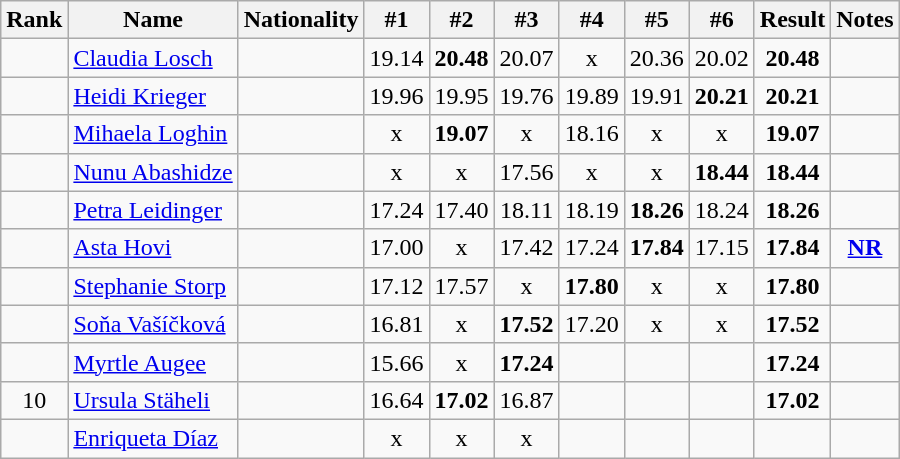<table class="wikitable sortable" style="text-align:center">
<tr>
<th>Rank</th>
<th>Name</th>
<th>Nationality</th>
<th>#1</th>
<th>#2</th>
<th>#3</th>
<th>#4</th>
<th>#5</th>
<th>#6</th>
<th>Result</th>
<th>Notes</th>
</tr>
<tr>
<td></td>
<td align="left"><a href='#'>Claudia Losch</a></td>
<td align=left></td>
<td>19.14</td>
<td><strong>20.48</strong></td>
<td>20.07</td>
<td>x</td>
<td>20.36</td>
<td>20.02</td>
<td><strong>20.48</strong></td>
<td></td>
</tr>
<tr>
<td></td>
<td align="left"><a href='#'>Heidi Krieger</a></td>
<td align=left></td>
<td>19.96</td>
<td>19.95</td>
<td>19.76</td>
<td>19.89</td>
<td>19.91</td>
<td><strong>20.21</strong></td>
<td><strong>20.21</strong></td>
<td></td>
</tr>
<tr>
<td></td>
<td align="left"><a href='#'>Mihaela Loghin</a></td>
<td align=left></td>
<td>x</td>
<td><strong>19.07</strong></td>
<td>x</td>
<td>18.16</td>
<td>x</td>
<td>x</td>
<td><strong>19.07</strong></td>
<td></td>
</tr>
<tr>
<td></td>
<td align="left"><a href='#'>Nunu Abashidze</a></td>
<td align=left></td>
<td>x</td>
<td>x</td>
<td>17.56</td>
<td>x</td>
<td>x</td>
<td><strong>18.44</strong></td>
<td><strong>18.44</strong></td>
<td></td>
</tr>
<tr>
<td></td>
<td align="left"><a href='#'>Petra Leidinger</a></td>
<td align=left></td>
<td>17.24</td>
<td>17.40</td>
<td>18.11</td>
<td>18.19</td>
<td><strong>18.26</strong></td>
<td>18.24</td>
<td><strong>18.26</strong></td>
<td></td>
</tr>
<tr>
<td></td>
<td align="left"><a href='#'>Asta Hovi</a></td>
<td align=left></td>
<td>17.00</td>
<td>x</td>
<td>17.42</td>
<td>17.24</td>
<td><strong>17.84</strong></td>
<td>17.15</td>
<td><strong>17.84</strong></td>
<td><strong><a href='#'>NR</a></strong></td>
</tr>
<tr>
<td></td>
<td align="left"><a href='#'>Stephanie Storp</a></td>
<td align=left></td>
<td>17.12</td>
<td>17.57</td>
<td>x</td>
<td><strong>17.80</strong></td>
<td>x</td>
<td>x</td>
<td><strong>17.80</strong></td>
<td></td>
</tr>
<tr>
<td></td>
<td align="left"><a href='#'>Soňa Vašíčková</a></td>
<td align=left></td>
<td>16.81</td>
<td>x</td>
<td><strong>17.52</strong></td>
<td>17.20</td>
<td>x</td>
<td>x</td>
<td><strong>17.52</strong></td>
<td></td>
</tr>
<tr>
<td></td>
<td align="left"><a href='#'>Myrtle Augee</a></td>
<td align=left></td>
<td>15.66</td>
<td>x</td>
<td><strong>17.24</strong></td>
<td></td>
<td></td>
<td></td>
<td><strong>17.24</strong></td>
<td></td>
</tr>
<tr>
<td>10</td>
<td align="left"><a href='#'>Ursula Stäheli</a></td>
<td align=left></td>
<td>16.64</td>
<td><strong>17.02</strong></td>
<td>16.87</td>
<td></td>
<td></td>
<td></td>
<td><strong>17.02</strong></td>
<td></td>
</tr>
<tr>
<td></td>
<td align="left"><a href='#'>Enriqueta Díaz</a></td>
<td align=left></td>
<td>x</td>
<td>x</td>
<td>x</td>
<td></td>
<td></td>
<td></td>
<td><strong></strong></td>
<td></td>
</tr>
</table>
